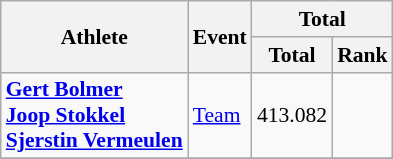<table class=wikitable style="font-size:90%">
<tr>
<th rowspan="2">Athlete</th>
<th rowspan="2">Event</th>
<th colspan="2">Total</th>
</tr>
<tr>
<th>Total</th>
<th>Rank</th>
</tr>
<tr>
<td><strong><a href='#'>Gert Bolmer</a></strong><br> <strong><a href='#'>Joop Stokkel</a></strong><br> <strong><a href='#'>Sjerstin Vermeulen</a></strong></td>
<td><a href='#'>Team</a></td>
<td align="center">413.082</td>
<td align="center"></td>
</tr>
<tr>
</tr>
</table>
